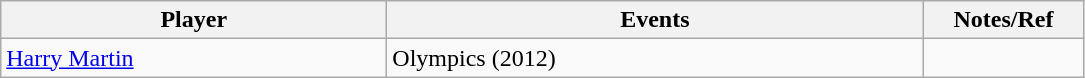<table class="wikitable">
<tr>
<th width=250>Player</th>
<th width=350>Events</th>
<th width=100>Notes/Ref</th>
</tr>
<tr>
<td> <a href='#'>Harry Martin</a></td>
<td>Olympics (2012)</td>
<td></td>
</tr>
</table>
